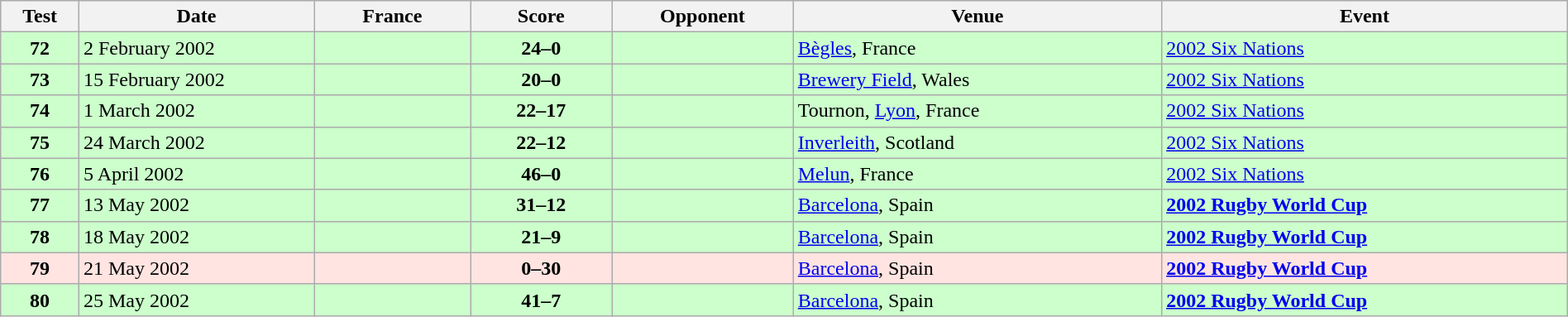<table class="wikitable sortable" style="width:100%">
<tr>
<th style="width:5%">Test</th>
<th style="width:15%">Date</th>
<th style="width:10%">France</th>
<th style="width:9%">Score</th>
<th>Opponent</th>
<th>Venue</th>
<th>Event</th>
</tr>
<tr bgcolor=#ccffcc>
<td align=center><strong>72</strong></td>
<td>2 February 2002</td>
<td></td>
<td align="center"><strong>24–0</strong></td>
<td></td>
<td><a href='#'>Bègles</a>, France</td>
<td><a href='#'>2002 Six Nations</a></td>
</tr>
<tr bgcolor=#ccffcc>
<td align=center><strong>73</strong></td>
<td>15 February 2002</td>
<td></td>
<td align="center"><strong>20–0</strong></td>
<td></td>
<td><a href='#'>Brewery Field</a>, Wales</td>
<td><a href='#'>2002 Six Nations</a></td>
</tr>
<tr bgcolor=#ccffcc>
<td align=center><strong>74</strong></td>
<td>1 March 2002</td>
<td></td>
<td align="center"><strong>22–17</strong></td>
<td></td>
<td>Tournon, <a href='#'>Lyon</a>, France</td>
<td><a href='#'>2002 Six Nations</a></td>
</tr>
<tr bgcolor=#ccffcc>
<td align=center><strong>75</strong></td>
<td>24 March 2002</td>
<td></td>
<td align="center"><strong>22–12</strong></td>
<td></td>
<td><a href='#'>Inverleith</a>, Scotland</td>
<td><a href='#'>2002 Six Nations</a></td>
</tr>
<tr bgcolor=#ccffcc>
<td align=center><strong>76</strong></td>
<td>5 April 2002</td>
<td></td>
<td align="center"><strong>46–0</strong></td>
<td></td>
<td><a href='#'>Melun</a>, France</td>
<td><a href='#'>2002 Six Nations</a></td>
</tr>
<tr bgcolor=#ccffcc>
<td align=center><strong>77</strong></td>
<td>13 May 2002</td>
<td></td>
<td align="center"><strong>31–12</strong></td>
<td></td>
<td><a href='#'>Barcelona</a>, Spain</td>
<td><strong><a href='#'>2002 Rugby World Cup</a></strong></td>
</tr>
<tr bgcolor=#ccffcc>
<td align=center><strong>78</strong></td>
<td>18 May 2002</td>
<td></td>
<td align="center"><strong>21–9</strong></td>
<td></td>
<td><a href='#'>Barcelona</a>, Spain</td>
<td><strong><a href='#'>2002 Rugby World Cup</a></strong></td>
</tr>
<tr bgcolor=FFE4E1>
<td align=center><strong>79</strong></td>
<td>21 May 2002</td>
<td></td>
<td align="center"><strong>0–30</strong></td>
<td></td>
<td><a href='#'>Barcelona</a>, Spain</td>
<td><strong><a href='#'>2002 Rugby World Cup</a></strong></td>
</tr>
<tr bgcolor=#ccffcc>
<td align=center><strong>80</strong></td>
<td>25 May 2002</td>
<td></td>
<td align="center"><strong>41–7</strong></td>
<td></td>
<td><a href='#'>Barcelona</a>, Spain</td>
<td><strong><a href='#'>2002 Rugby World Cup</a></strong></td>
</tr>
</table>
